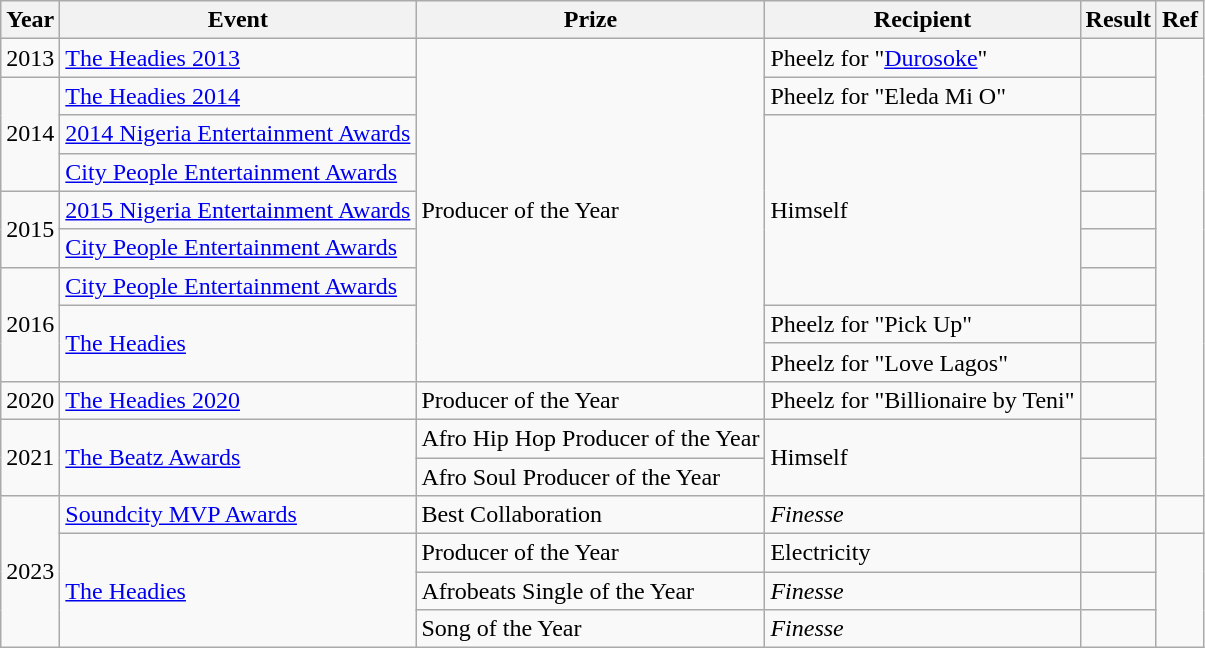<table class ="wikitable">
<tr>
<th>Year</th>
<th>Event</th>
<th>Prize</th>
<th>Recipient</th>
<th>Result</th>
<th>Ref</th>
</tr>
<tr>
<td>2013</td>
<td><a href='#'>The Headies 2013</a></td>
<td rowspan="9">Producer of the Year</td>
<td>Pheelz for "<a href='#'>Durosoke</a>"</td>
<td></td>
</tr>
<tr>
<td rowspan="3">2014</td>
<td><a href='#'>The Headies 2014</a></td>
<td>Pheelz for "Eleda Mi O"</td>
<td></td>
</tr>
<tr>
<td><a href='#'>2014 Nigeria Entertainment Awards</a></td>
<td rowspan="5">Himself</td>
<td></td>
</tr>
<tr>
<td><a href='#'>City People Entertainment Awards</a></td>
<td></td>
</tr>
<tr>
<td rowspan="2">2015</td>
<td><a href='#'>2015 Nigeria Entertainment Awards</a></td>
<td></td>
</tr>
<tr>
<td><a href='#'>City People Entertainment Awards</a></td>
<td></td>
</tr>
<tr>
<td rowspan="3">2016</td>
<td><a href='#'>City People Entertainment Awards</a></td>
<td></td>
</tr>
<tr>
<td rowspan="2"><a href='#'>The Headies</a></td>
<td>Pheelz for "Pick Up"</td>
<td></td>
</tr>
<tr>
<td>Pheelz for "Love Lagos"</td>
<td></td>
</tr>
<tr>
<td>2020</td>
<td><a href='#'>The Headies 2020</a></td>
<td rowspan="1">Producer of the Year</td>
<td>Pheelz for "Billionaire by Teni"</td>
<td></td>
</tr>
<tr>
<td rowspan="2">2021</td>
<td rowspan="2"><a href='#'>The Beatz Awards</a></td>
<td>Afro Hip Hop Producer of the Year</td>
<td rowspan="2">Himself</td>
<td></td>
</tr>
<tr>
<td>Afro Soul Producer of the Year</td>
<td></td>
</tr>
<tr>
<td rowspan="4">2023</td>
<td><a href='#'>Soundcity MVP Awards</a></td>
<td>Best Collaboration</td>
<td><em> Finesse</em></td>
<td></td>
<td></td>
</tr>
<tr>
<td rowspan="3"><a href='#'>The Headies</a></td>
<td>Producer of the Year</td>
<td>Electricity</td>
<td></td>
<td rowspan="3"></td>
</tr>
<tr>
<td>Afrobeats Single of the Year</td>
<td><em> Finesse</em></td>
<td></td>
</tr>
<tr>
<td>Song of the Year</td>
<td><em> Finesse</em></td>
<td></td>
</tr>
</table>
